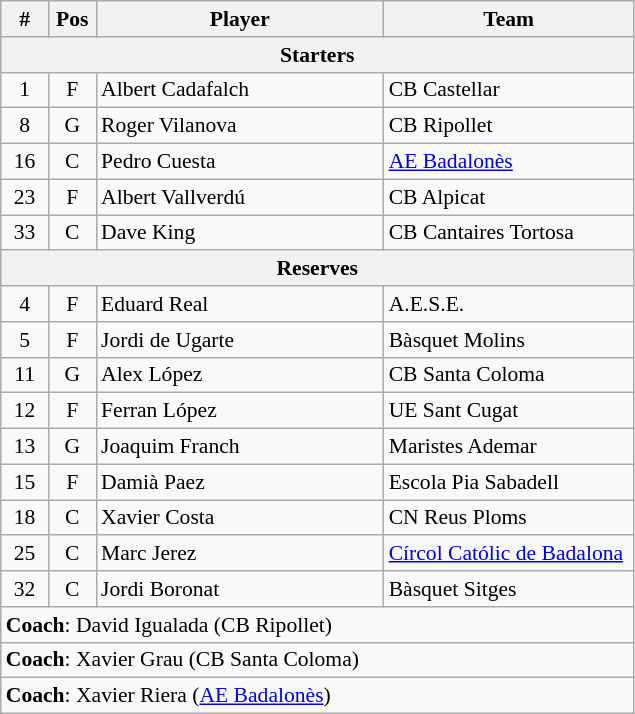<table class="wikitable" style="text-align:center; font-size:90%;">
<tr>
<th scope="col" style="width:25px;">#</th>
<th scope="col" style="width:25px;">Pos</th>
<th scope="col" style="width:185px;">Player</th>
<th scope="col" style="width:160px;">Team</th>
</tr>
<tr>
<th scope="col" colspan="5">Starters</th>
</tr>
<tr>
<td>1</td>
<td>F</td>
<td style="text-align:left">Albert Cadafalch</td>
<td style="text-align:left">CB Castellar</td>
</tr>
<tr>
<td>8</td>
<td>G</td>
<td style="text-align:left">Roger Vilanova</td>
<td style="text-align:left">CB Ripollet</td>
</tr>
<tr>
<td>16</td>
<td>C</td>
<td style="text-align:left">Pedro Cuesta</td>
<td style="text-align:left"><a href='#'>AE Badalonès</a></td>
</tr>
<tr>
<td>23</td>
<td>F</td>
<td style="text-align:left">Albert Vallverdú</td>
<td style="text-align:left">CB Alpicat</td>
</tr>
<tr>
<td>33</td>
<td>C</td>
<td style="text-align:left">Dave King</td>
<td style="text-align:left">CB Cantaires Tortosa</td>
</tr>
<tr>
<th scope="col" colspan="5">Reserves</th>
</tr>
<tr>
<td>4</td>
<td>F</td>
<td style="text-align:left">Eduard Real</td>
<td style="text-align:left">A.E.S.E.</td>
</tr>
<tr>
<td>5</td>
<td>F</td>
<td style="text-align:left">Jordi de Ugarte</td>
<td style="text-align:left">Bàsquet Molins</td>
</tr>
<tr>
<td>11</td>
<td>G</td>
<td style="text-align:left">Alex López</td>
<td style="text-align:left">CB Santa Coloma</td>
</tr>
<tr>
<td>12</td>
<td>F</td>
<td style="text-align:left">Ferran López</td>
<td style="text-align:left">UE Sant Cugat</td>
</tr>
<tr>
<td>13</td>
<td>G</td>
<td style="text-align:left">Joaquim Franch</td>
<td style="text-align:left">Maristes Ademar</td>
</tr>
<tr>
<td>15</td>
<td>F</td>
<td style="text-align:left">Damià Paez</td>
<td style="text-align:left">Escola Pia Sabadell</td>
</tr>
<tr>
<td>18</td>
<td>C</td>
<td style="text-align:left">Xavier Costa</td>
<td style="text-align:left">CN Reus Ploms</td>
</tr>
<tr>
<td>25</td>
<td>C</td>
<td style="text-align:left">Marc Jerez</td>
<td style="text-align:left"><a href='#'>Círcol Católic de Badalona</a></td>
</tr>
<tr>
<td>32</td>
<td>C</td>
<td style="text-align:left">Jordi Boronat</td>
<td style="text-align:left">Bàsquet Sitges</td>
</tr>
<tr>
<td style="text-align:left" colspan="5"><strong>Coach</strong>: David Igualada (CB Ripollet)</td>
</tr>
<tr>
<td style="text-align:left" colspan="5"><strong>Coach</strong>: Xavier Grau (CB Santa Coloma)</td>
</tr>
<tr>
<td style="text-align:left" colspan="5"><strong>Coach</strong>: Xavier Riera (<a href='#'>AE Badalonès</a>)</td>
</tr>
</table>
